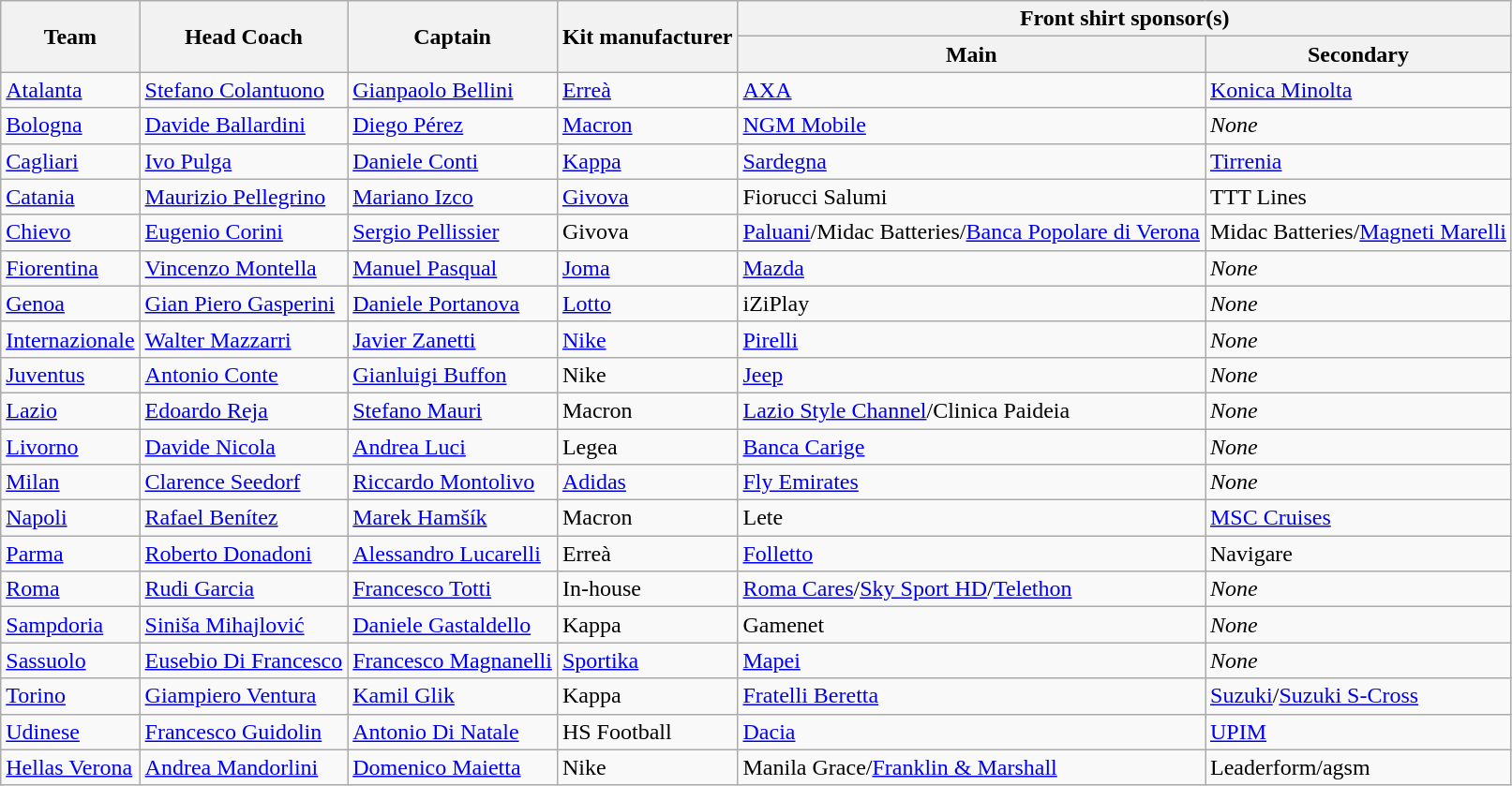<table class="wikitable">
<tr>
<th rowspan="2">Team</th>
<th rowspan="2">Head Coach</th>
<th rowspan="2">Captain</th>
<th rowspan="2">Kit manufacturer</th>
<th colspan="2">Front shirt sponsor(s)</th>
</tr>
<tr>
<th>Main</th>
<th>Secondary</th>
</tr>
<tr>
<td><a href='#'>Atalanta</a></td>
<td> <a href='#'>Stefano Colantuono</a></td>
<td> <a href='#'>Gianpaolo Bellini</a></td>
<td><a href='#'>Erreà</a></td>
<td><a href='#'>AXA</a></td>
<td><a href='#'>Konica Minolta</a></td>
</tr>
<tr>
<td><a href='#'>Bologna</a></td>
<td> <a href='#'>Davide Ballardini</a></td>
<td> <a href='#'>Diego Pérez</a></td>
<td><a href='#'>Macron</a></td>
<td><a href='#'>NGM Mobile</a></td>
<td><em>None</em></td>
</tr>
<tr>
<td><a href='#'>Cagliari</a></td>
<td> <a href='#'>Ivo Pulga</a></td>
<td> <a href='#'>Daniele Conti</a></td>
<td><a href='#'>Kappa</a></td>
<td><a href='#'>Sardegna</a></td>
<td><a href='#'>Tirrenia</a></td>
</tr>
<tr>
<td><a href='#'>Catania</a></td>
<td> <a href='#'>Maurizio Pellegrino</a></td>
<td> <a href='#'>Mariano Izco</a></td>
<td><a href='#'>Givova</a></td>
<td>Fiorucci Salumi</td>
<td>TTT Lines</td>
</tr>
<tr>
<td><a href='#'>Chievo</a></td>
<td> <a href='#'>Eugenio Corini</a></td>
<td> <a href='#'>Sergio Pellissier</a></td>
<td>Givova</td>
<td><a href='#'>Paluani</a>/Midac Batteries/<a href='#'>Banca Popolare di Verona</a></td>
<td>Midac Batteries/<a href='#'>Magneti Marelli</a></td>
</tr>
<tr>
<td><a href='#'>Fiorentina</a></td>
<td> <a href='#'>Vincenzo Montella</a></td>
<td> <a href='#'>Manuel Pasqual</a></td>
<td><a href='#'>Joma</a></td>
<td><a href='#'>Mazda</a></td>
<td><em>None</em></td>
</tr>
<tr>
<td><a href='#'>Genoa</a></td>
<td> <a href='#'>Gian Piero Gasperini</a></td>
<td> <a href='#'>Daniele Portanova</a></td>
<td><a href='#'>Lotto</a></td>
<td>iZiPlay</td>
<td><em>None</em></td>
</tr>
<tr>
<td><a href='#'>Internazionale</a></td>
<td> <a href='#'>Walter Mazzarri</a></td>
<td> <a href='#'>Javier Zanetti</a></td>
<td><a href='#'>Nike</a></td>
<td><a href='#'>Pirelli</a></td>
<td><em>None</em></td>
</tr>
<tr>
<td><a href='#'>Juventus</a></td>
<td> <a href='#'>Antonio Conte</a></td>
<td> <a href='#'>Gianluigi Buffon</a></td>
<td>Nike</td>
<td><a href='#'>Jeep</a></td>
<td><em>None</em></td>
</tr>
<tr>
<td><a href='#'>Lazio</a></td>
<td> <a href='#'>Edoardo Reja</a></td>
<td> <a href='#'>Stefano Mauri</a></td>
<td>Macron</td>
<td><a href='#'>Lazio Style Channel</a>/Clinica Paideia</td>
<td><em>None</em></td>
</tr>
<tr>
<td><a href='#'>Livorno</a></td>
<td> <a href='#'>Davide Nicola</a></td>
<td> <a href='#'>Andrea Luci</a></td>
<td>Legea</td>
<td><a href='#'>Banca Carige</a></td>
<td><em>None</em></td>
</tr>
<tr>
<td><a href='#'>Milan</a></td>
<td> <a href='#'>Clarence Seedorf</a></td>
<td> <a href='#'>Riccardo Montolivo</a></td>
<td><a href='#'>Adidas</a></td>
<td><a href='#'>Fly Emirates</a></td>
<td><em>None</em></td>
</tr>
<tr>
<td><a href='#'>Napoli</a></td>
<td> <a href='#'>Rafael Benítez</a></td>
<td> <a href='#'>Marek Hamšík</a></td>
<td>Macron</td>
<td>Lete</td>
<td><a href='#'>MSC Cruises</a></td>
</tr>
<tr>
<td><a href='#'>Parma</a></td>
<td> <a href='#'>Roberto Donadoni</a></td>
<td> <a href='#'>Alessandro Lucarelli</a></td>
<td>Erreà</td>
<td><a href='#'>Folletto</a></td>
<td>Navigare</td>
</tr>
<tr>
<td><a href='#'>Roma</a></td>
<td> <a href='#'>Rudi Garcia</a></td>
<td> <a href='#'>Francesco Totti</a></td>
<td>In-house</td>
<td><a href='#'>Roma Cares</a>/<a href='#'>Sky Sport HD</a>/<a href='#'>Telethon</a></td>
<td><em>None</em></td>
</tr>
<tr>
<td><a href='#'>Sampdoria</a></td>
<td> <a href='#'>Siniša Mihajlović</a></td>
<td> <a href='#'>Daniele Gastaldello</a></td>
<td>Kappa</td>
<td>Gamenet</td>
<td><em>None</em></td>
</tr>
<tr>
<td><a href='#'>Sassuolo</a></td>
<td> <a href='#'>Eusebio Di Francesco</a></td>
<td> <a href='#'>Francesco Magnanelli</a></td>
<td><a href='#'>Sportika</a></td>
<td><a href='#'>Mapei</a></td>
<td><em>None</em></td>
</tr>
<tr>
<td><a href='#'>Torino</a></td>
<td> <a href='#'>Giampiero Ventura</a></td>
<td> <a href='#'>Kamil Glik</a></td>
<td>Kappa</td>
<td><a href='#'>Fratelli Beretta</a></td>
<td><a href='#'>Suzuki</a>/<a href='#'>Suzuki S-Cross</a></td>
</tr>
<tr>
<td><a href='#'>Udinese</a></td>
<td> <a href='#'>Francesco Guidolin</a></td>
<td> <a href='#'>Antonio Di Natale</a></td>
<td>HS Football</td>
<td><a href='#'>Dacia</a></td>
<td><a href='#'>UPIM</a></td>
</tr>
<tr>
<td><a href='#'>Hellas Verona</a></td>
<td> <a href='#'>Andrea Mandorlini</a></td>
<td> <a href='#'>Domenico Maietta</a></td>
<td>Nike</td>
<td>Manila Grace/<a href='#'>Franklin & Marshall</a></td>
<td>Leaderform/agsm</td>
</tr>
</table>
